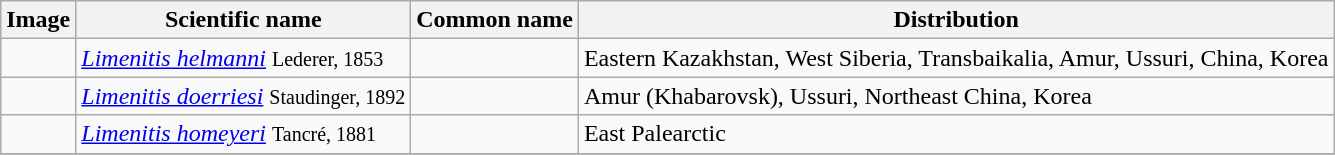<table class="wikitable">
<tr>
<th>Image</th>
<th>Scientific name</th>
<th>Common name</th>
<th>Distribution</th>
</tr>
<tr>
<td></td>
<td><em><a href='#'>Limenitis helmanni</a></em> <small>Lederer, 1853</small></td>
<td></td>
<td>Eastern Kazakhstan, West Siberia, Transbaikalia, Amur, Ussuri, China, Korea</td>
</tr>
<tr>
<td></td>
<td><em><a href='#'>Limenitis doerriesi</a></em> <small>Staudinger, 1892</small></td>
<td></td>
<td>Amur (Khabarovsk), Ussuri, Northeast China, Korea</td>
</tr>
<tr>
<td></td>
<td><em><a href='#'>Limenitis homeyeri</a></em> <small>Tancré, 1881</small></td>
<td></td>
<td>East Palearctic</td>
</tr>
<tr>
</tr>
</table>
